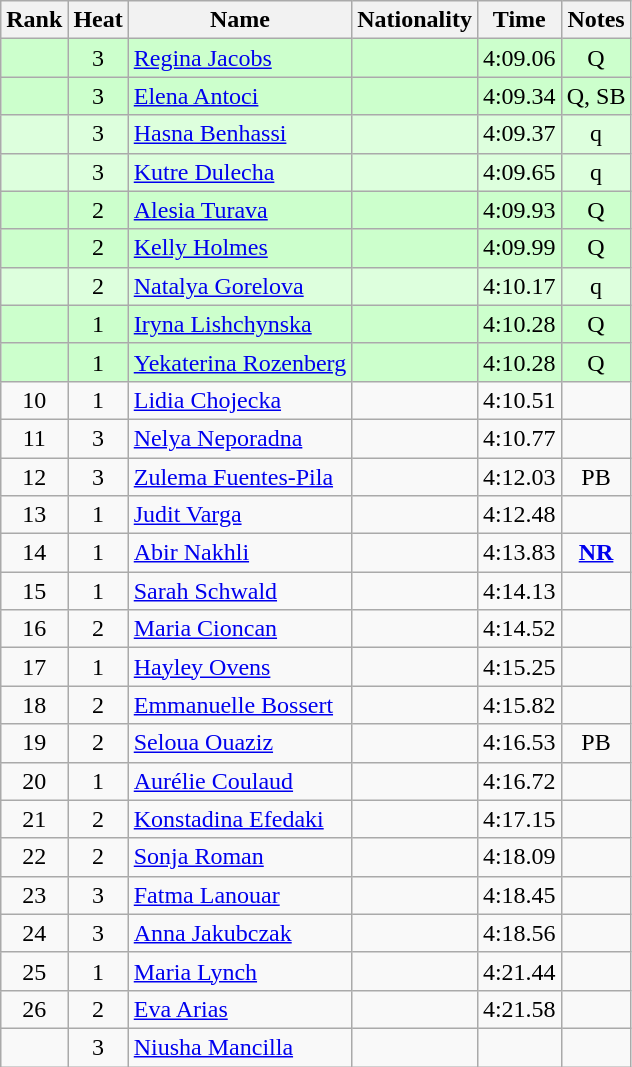<table class="wikitable sortable" style="text-align:center">
<tr>
<th>Rank</th>
<th>Heat</th>
<th>Name</th>
<th>Nationality</th>
<th>Time</th>
<th>Notes</th>
</tr>
<tr bgcolor=ccffcc>
<td></td>
<td>3</td>
<td align="left"><a href='#'>Regina Jacobs</a></td>
<td align=left></td>
<td>4:09.06</td>
<td>Q</td>
</tr>
<tr bgcolor=ccffcc>
<td></td>
<td>3</td>
<td align="left"><a href='#'>Elena Antoci</a></td>
<td align=left></td>
<td>4:09.34</td>
<td>Q, SB</td>
</tr>
<tr bgcolor=ddffdd>
<td></td>
<td>3</td>
<td align="left"><a href='#'>Hasna Benhassi</a></td>
<td align=left></td>
<td>4:09.37</td>
<td>q</td>
</tr>
<tr bgcolor=ddffdd>
<td></td>
<td>3</td>
<td align="left"><a href='#'>Kutre Dulecha</a></td>
<td align=left></td>
<td>4:09.65</td>
<td>q</td>
</tr>
<tr bgcolor=ccffcc>
<td></td>
<td>2</td>
<td align="left"><a href='#'>Alesia Turava</a></td>
<td align=left></td>
<td>4:09.93</td>
<td>Q</td>
</tr>
<tr bgcolor=ccffcc>
<td></td>
<td>2</td>
<td align="left"><a href='#'>Kelly Holmes</a></td>
<td align=left></td>
<td>4:09.99</td>
<td>Q</td>
</tr>
<tr bgcolor=ddffdd>
<td></td>
<td>2</td>
<td align="left"><a href='#'>Natalya Gorelova</a></td>
<td align=left></td>
<td>4:10.17</td>
<td>q</td>
</tr>
<tr bgcolor=ccffcc>
<td></td>
<td>1</td>
<td align="left"><a href='#'>Iryna Lishchynska</a></td>
<td align=left></td>
<td>4:10.28</td>
<td>Q</td>
</tr>
<tr bgcolor=ccffcc>
<td></td>
<td>1</td>
<td align="left"><a href='#'>Yekaterina Rozenberg</a></td>
<td align=left></td>
<td>4:10.28</td>
<td>Q</td>
</tr>
<tr>
<td>10</td>
<td>1</td>
<td align="left"><a href='#'>Lidia Chojecka</a></td>
<td align=left></td>
<td>4:10.51</td>
<td></td>
</tr>
<tr>
<td>11</td>
<td>3</td>
<td align="left"><a href='#'>Nelya Neporadna</a></td>
<td align=left></td>
<td>4:10.77</td>
<td></td>
</tr>
<tr>
<td>12</td>
<td>3</td>
<td align="left"><a href='#'>Zulema Fuentes-Pila</a></td>
<td align=left></td>
<td>4:12.03</td>
<td>PB</td>
</tr>
<tr>
<td>13</td>
<td>1</td>
<td align="left"><a href='#'>Judit Varga</a></td>
<td align=left></td>
<td>4:12.48</td>
<td></td>
</tr>
<tr>
<td>14</td>
<td>1</td>
<td align="left"><a href='#'>Abir Nakhli</a></td>
<td align=left></td>
<td>4:13.83</td>
<td><strong><a href='#'>NR</a></strong></td>
</tr>
<tr>
<td>15</td>
<td>1</td>
<td align="left"><a href='#'>Sarah Schwald</a></td>
<td align=left></td>
<td>4:14.13</td>
<td></td>
</tr>
<tr>
<td>16</td>
<td>2</td>
<td align="left"><a href='#'>Maria Cioncan</a></td>
<td align=left></td>
<td>4:14.52</td>
<td></td>
</tr>
<tr>
<td>17</td>
<td>1</td>
<td align="left"><a href='#'>Hayley Ovens</a></td>
<td align=left></td>
<td>4:15.25</td>
<td></td>
</tr>
<tr>
<td>18</td>
<td>2</td>
<td align="left"><a href='#'>Emmanuelle Bossert</a></td>
<td align=left></td>
<td>4:15.82</td>
<td></td>
</tr>
<tr>
<td>19</td>
<td>2</td>
<td align="left"><a href='#'>Seloua Ouaziz</a></td>
<td align=left></td>
<td>4:16.53</td>
<td>PB</td>
</tr>
<tr>
<td>20</td>
<td>1</td>
<td align="left"><a href='#'>Aurélie Coulaud</a></td>
<td align=left></td>
<td>4:16.72</td>
<td></td>
</tr>
<tr>
<td>21</td>
<td>2</td>
<td align="left"><a href='#'>Konstadina Efedaki</a></td>
<td align=left></td>
<td>4:17.15</td>
<td></td>
</tr>
<tr>
<td>22</td>
<td>2</td>
<td align="left"><a href='#'>Sonja Roman</a></td>
<td align=left></td>
<td>4:18.09</td>
<td></td>
</tr>
<tr>
<td>23</td>
<td>3</td>
<td align="left"><a href='#'>Fatma Lanouar</a></td>
<td align=left></td>
<td>4:18.45</td>
<td></td>
</tr>
<tr>
<td>24</td>
<td>3</td>
<td align="left"><a href='#'>Anna Jakubczak</a></td>
<td align=left></td>
<td>4:18.56</td>
<td></td>
</tr>
<tr>
<td>25</td>
<td>1</td>
<td align="left"><a href='#'>Maria Lynch</a></td>
<td align=left></td>
<td>4:21.44</td>
<td></td>
</tr>
<tr>
<td>26</td>
<td>2</td>
<td align="left"><a href='#'>Eva Arias</a></td>
<td align=left></td>
<td>4:21.58</td>
<td></td>
</tr>
<tr>
<td></td>
<td>3</td>
<td align="left"><a href='#'>Niusha Mancilla</a></td>
<td align=left></td>
<td></td>
<td></td>
</tr>
</table>
